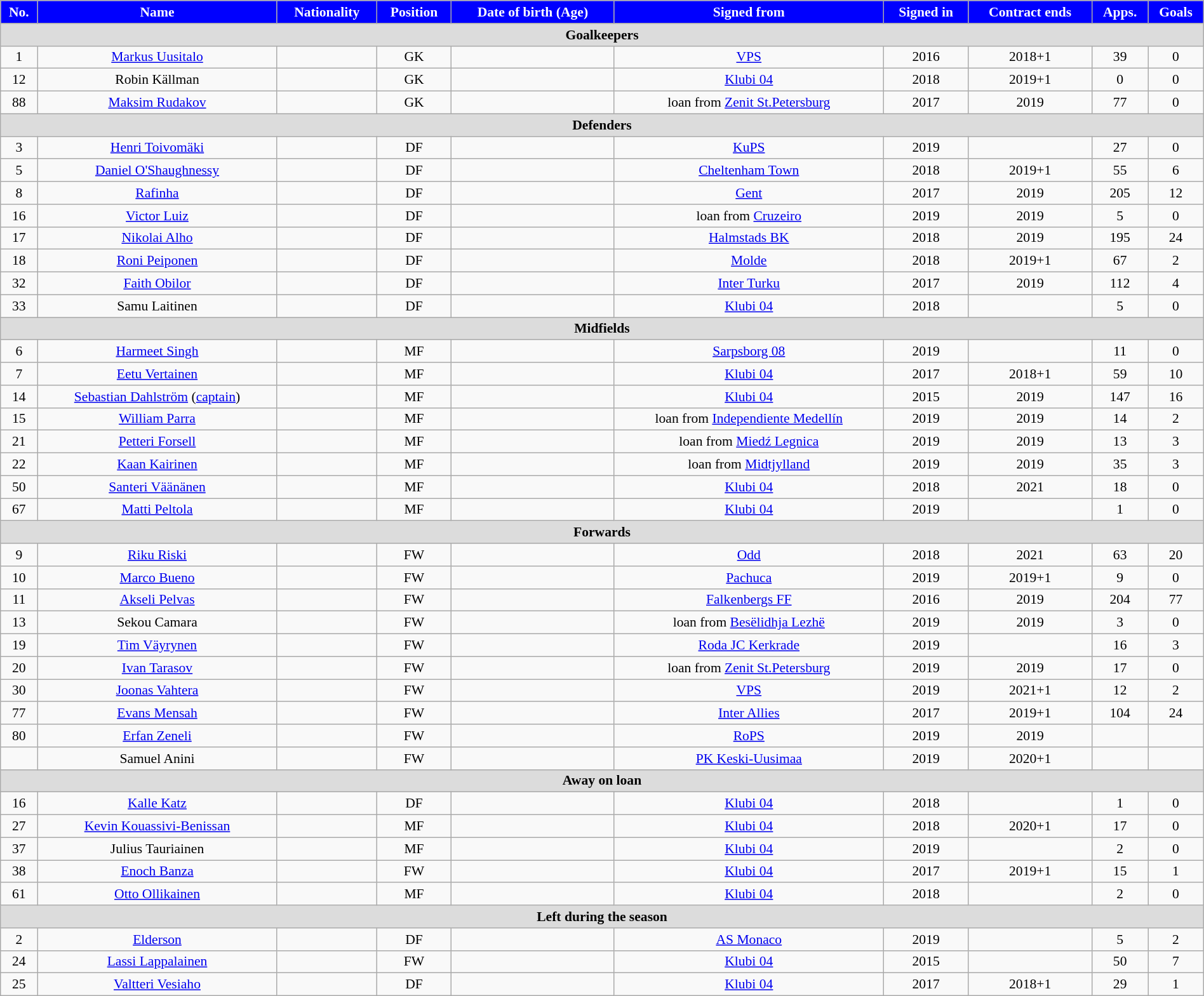<table class="wikitable"  style="text-align:center; font-size:90%; width:100%;">
<tr>
<th style="background:#00f; color:white; text-align:center;">No.</th>
<th style="background:#00f; color:white; text-align:center;">Name</th>
<th style="background:#00f; color:white; text-align:center;">Nationality</th>
<th style="background:#00f; color:white; text-align:center;">Position</th>
<th style="background:#00f; color:white; text-align:center;">Date of birth (Age)</th>
<th style="background:#00f; color:white; text-align:center;">Signed from</th>
<th style="background:#00f; color:white; text-align:center;">Signed in</th>
<th style="background:#00f; color:white; text-align:center;">Contract ends</th>
<th style="background:#00f; color:white; text-align:center;">Apps.</th>
<th style="background:#00f; color:white; text-align:center;">Goals</th>
</tr>
<tr>
<th colspan="11"  style="background:#dcdcdc; text-align:center;">Goalkeepers</th>
</tr>
<tr>
<td>1</td>
<td><a href='#'>Markus Uusitalo</a></td>
<td></td>
<td>GK</td>
<td></td>
<td><a href='#'>VPS</a></td>
<td>2016</td>
<td>2018+1</td>
<td>39</td>
<td>0</td>
</tr>
<tr>
<td>12</td>
<td>Robin Källman</td>
<td></td>
<td>GK</td>
<td></td>
<td><a href='#'>Klubi 04</a></td>
<td>2018</td>
<td>2019+1</td>
<td>0</td>
<td>0</td>
</tr>
<tr>
<td>88</td>
<td><a href='#'>Maksim Rudakov</a></td>
<td></td>
<td>GK</td>
<td></td>
<td>loan from <a href='#'>Zenit St.Petersburg</a></td>
<td>2017</td>
<td>2019</td>
<td>77</td>
<td>0</td>
</tr>
<tr>
<th colspan="11"  style="background:#dcdcdc; text-align:center;">Defenders</th>
</tr>
<tr>
<td>3</td>
<td><a href='#'>Henri Toivomäki</a></td>
<td></td>
<td>DF</td>
<td></td>
<td><a href='#'>KuPS</a></td>
<td>2019</td>
<td></td>
<td>27</td>
<td>0</td>
</tr>
<tr>
<td>5</td>
<td><a href='#'>Daniel O'Shaughnessy</a></td>
<td></td>
<td>DF</td>
<td></td>
<td><a href='#'>Cheltenham Town</a></td>
<td>2018</td>
<td>2019+1</td>
<td>55</td>
<td>6</td>
</tr>
<tr>
<td>8</td>
<td><a href='#'>Rafinha</a></td>
<td></td>
<td>DF</td>
<td></td>
<td><a href='#'>Gent</a></td>
<td>2017</td>
<td>2019</td>
<td>205</td>
<td>12</td>
</tr>
<tr>
<td>16</td>
<td><a href='#'>Victor Luiz</a></td>
<td></td>
<td>DF</td>
<td></td>
<td>loan from <a href='#'>Cruzeiro</a></td>
<td>2019</td>
<td>2019</td>
<td>5</td>
<td>0</td>
</tr>
<tr>
<td>17</td>
<td><a href='#'>Nikolai Alho</a></td>
<td></td>
<td>DF</td>
<td></td>
<td><a href='#'>Halmstads BK</a></td>
<td>2018</td>
<td>2019</td>
<td>195</td>
<td>24</td>
</tr>
<tr>
<td>18</td>
<td><a href='#'>Roni Peiponen</a></td>
<td></td>
<td>DF</td>
<td></td>
<td><a href='#'>Molde</a></td>
<td>2018</td>
<td>2019+1</td>
<td>67</td>
<td>2</td>
</tr>
<tr>
<td>32</td>
<td><a href='#'>Faith Obilor</a></td>
<td></td>
<td>DF</td>
<td></td>
<td><a href='#'>Inter Turku</a></td>
<td>2017</td>
<td>2019</td>
<td>112</td>
<td>4</td>
</tr>
<tr>
<td>33</td>
<td>Samu Laitinen</td>
<td></td>
<td>DF</td>
<td></td>
<td><a href='#'>Klubi 04</a></td>
<td>2018</td>
<td></td>
<td>5</td>
<td>0</td>
</tr>
<tr>
<th colspan="11"  style="background:#dcdcdc; text-align:center;">Midfields</th>
</tr>
<tr>
<td>6</td>
<td><a href='#'>Harmeet Singh</a></td>
<td></td>
<td>MF</td>
<td></td>
<td><a href='#'>Sarpsborg 08</a></td>
<td>2019</td>
<td></td>
<td>11</td>
<td>0</td>
</tr>
<tr>
<td>7</td>
<td><a href='#'>Eetu Vertainen</a></td>
<td></td>
<td>MF</td>
<td></td>
<td><a href='#'>Klubi 04</a></td>
<td>2017</td>
<td>2018+1</td>
<td>59</td>
<td>10</td>
</tr>
<tr>
<td>14</td>
<td><a href='#'>Sebastian Dahlström</a> (<a href='#'>captain</a>)</td>
<td></td>
<td>MF</td>
<td></td>
<td><a href='#'>Klubi 04</a></td>
<td>2015</td>
<td>2019</td>
<td>147</td>
<td>16</td>
</tr>
<tr>
<td>15</td>
<td><a href='#'>William Parra</a></td>
<td></td>
<td>MF</td>
<td></td>
<td>loan from <a href='#'>Independiente Medellín</a></td>
<td>2019</td>
<td>2019</td>
<td>14</td>
<td>2</td>
</tr>
<tr>
<td>21</td>
<td><a href='#'>Petteri Forsell</a></td>
<td></td>
<td>MF</td>
<td></td>
<td>loan from <a href='#'>Miedź Legnica</a></td>
<td>2019</td>
<td>2019</td>
<td>13</td>
<td>3</td>
</tr>
<tr>
<td>22</td>
<td><a href='#'>Kaan Kairinen</a></td>
<td></td>
<td>MF</td>
<td></td>
<td>loan from <a href='#'>Midtjylland</a></td>
<td>2019</td>
<td>2019</td>
<td>35</td>
<td>3</td>
</tr>
<tr>
<td>50</td>
<td><a href='#'>Santeri Väänänen</a></td>
<td></td>
<td>MF</td>
<td></td>
<td><a href='#'>Klubi 04</a></td>
<td>2018</td>
<td>2021</td>
<td>18</td>
<td>0</td>
</tr>
<tr>
<td>67</td>
<td><a href='#'>Matti Peltola</a></td>
<td></td>
<td>MF</td>
<td></td>
<td><a href='#'>Klubi 04</a></td>
<td>2019</td>
<td></td>
<td>1</td>
<td>0</td>
</tr>
<tr>
<th colspan="11"  style="background:#dcdcdc; text-align:center;">Forwards</th>
</tr>
<tr>
<td>9</td>
<td><a href='#'>Riku Riski</a></td>
<td></td>
<td>FW</td>
<td></td>
<td><a href='#'>Odd</a></td>
<td>2018</td>
<td>2021</td>
<td>63</td>
<td>20</td>
</tr>
<tr>
<td>10</td>
<td><a href='#'>Marco Bueno</a></td>
<td></td>
<td>FW</td>
<td></td>
<td><a href='#'>Pachuca</a></td>
<td>2019</td>
<td>2019+1</td>
<td>9</td>
<td>0</td>
</tr>
<tr>
<td>11</td>
<td><a href='#'>Akseli Pelvas</a></td>
<td></td>
<td>FW</td>
<td></td>
<td><a href='#'>Falkenbergs FF</a></td>
<td>2016</td>
<td>2019</td>
<td>204</td>
<td>77</td>
</tr>
<tr>
<td>13</td>
<td>Sekou Camara</td>
<td></td>
<td>FW</td>
<td></td>
<td>loan from <a href='#'>Besëlidhja Lezhë</a></td>
<td>2019</td>
<td>2019</td>
<td>3</td>
<td>0</td>
</tr>
<tr>
<td>19</td>
<td><a href='#'>Tim Väyrynen</a></td>
<td></td>
<td>FW</td>
<td></td>
<td><a href='#'>Roda JC Kerkrade</a></td>
<td>2019</td>
<td></td>
<td>16</td>
<td>3</td>
</tr>
<tr>
<td>20</td>
<td><a href='#'>Ivan Tarasov</a></td>
<td></td>
<td>FW</td>
<td></td>
<td>loan from <a href='#'>Zenit St.Petersburg</a></td>
<td>2019</td>
<td>2019</td>
<td>17</td>
<td>0</td>
</tr>
<tr>
<td>30</td>
<td><a href='#'>Joonas Vahtera</a></td>
<td></td>
<td>FW</td>
<td></td>
<td><a href='#'>VPS</a></td>
<td>2019</td>
<td>2021+1</td>
<td>12</td>
<td>2</td>
</tr>
<tr>
<td>77</td>
<td><a href='#'>Evans Mensah</a></td>
<td></td>
<td>FW</td>
<td></td>
<td><a href='#'>Inter Allies</a></td>
<td>2017</td>
<td>2019+1</td>
<td>104</td>
<td>24</td>
</tr>
<tr>
<td>80</td>
<td><a href='#'>Erfan Zeneli</a></td>
<td></td>
<td>FW</td>
<td></td>
<td><a href='#'>RoPS</a></td>
<td>2019</td>
<td>2019</td>
<td></td>
<td></td>
</tr>
<tr>
<td></td>
<td>Samuel Anini</td>
<td></td>
<td>FW</td>
<td></td>
<td><a href='#'>PK Keski-Uusimaa</a></td>
<td>2019</td>
<td>2020+1</td>
<td></td>
<td></td>
</tr>
<tr>
<th colspan="11"  style="background:#dcdcdc; text-align:center;">Away on loan</th>
</tr>
<tr>
<td>16</td>
<td><a href='#'>Kalle Katz</a></td>
<td></td>
<td>DF</td>
<td></td>
<td><a href='#'>Klubi 04</a></td>
<td>2018</td>
<td></td>
<td>1</td>
<td>0</td>
</tr>
<tr>
<td>27</td>
<td><a href='#'>Kevin Kouassivi-Benissan</a></td>
<td></td>
<td>MF</td>
<td></td>
<td><a href='#'>Klubi 04</a></td>
<td>2018</td>
<td>2020+1</td>
<td>17</td>
<td>0</td>
</tr>
<tr>
<td>37</td>
<td>Julius Tauriainen</td>
<td></td>
<td>MF</td>
<td></td>
<td><a href='#'>Klubi 04</a></td>
<td>2019</td>
<td></td>
<td>2</td>
<td>0</td>
</tr>
<tr>
<td>38</td>
<td><a href='#'>Enoch Banza</a></td>
<td></td>
<td>FW</td>
<td></td>
<td><a href='#'>Klubi 04</a></td>
<td>2017</td>
<td>2019+1</td>
<td>15</td>
<td>1</td>
</tr>
<tr>
<td>61</td>
<td><a href='#'>Otto Ollikainen</a></td>
<td></td>
<td>MF</td>
<td></td>
<td><a href='#'>Klubi 04</a></td>
<td>2018</td>
<td></td>
<td>2</td>
<td>0</td>
</tr>
<tr>
<th colspan="11"  style="background:#dcdcdc; text-align:center;">Left during the season</th>
</tr>
<tr>
<td>2</td>
<td><a href='#'>Elderson</a></td>
<td></td>
<td>DF</td>
<td></td>
<td><a href='#'>AS Monaco</a></td>
<td>2019</td>
<td></td>
<td>5</td>
<td>2</td>
</tr>
<tr>
<td>24</td>
<td><a href='#'>Lassi Lappalainen</a></td>
<td></td>
<td>FW</td>
<td></td>
<td><a href='#'>Klubi 04</a></td>
<td>2015</td>
<td></td>
<td>50</td>
<td>7</td>
</tr>
<tr>
<td>25</td>
<td><a href='#'>Valtteri Vesiaho</a></td>
<td></td>
<td>DF</td>
<td></td>
<td><a href='#'>Klubi 04</a></td>
<td>2017</td>
<td>2018+1</td>
<td>29</td>
<td>1</td>
</tr>
</table>
